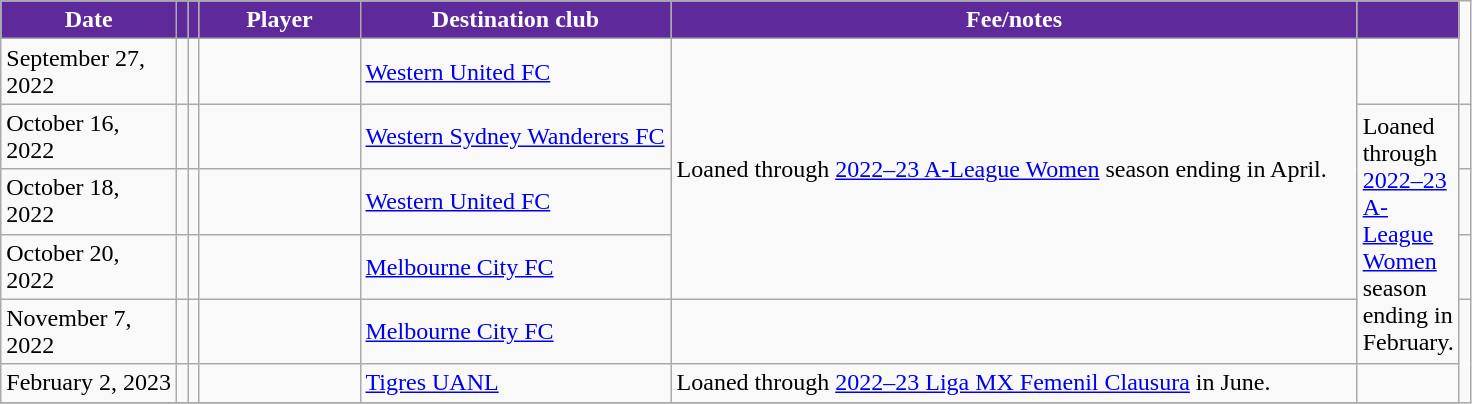<table class="wikitable sortable">
<tr>
<th style="background:#5E299A; color:#fff; width:110px;" data-sort-type="date">Date</th>
<th style="background:#5E299A; color:#fff;"></th>
<th style="background:#5E299A; color:#fff;"></th>
<th style="background:#5E299A; color:#fff; width:100px;">Player</th>
<th style="background:#5E299A; color:#fff; width:200px;">Destination club</th>
<th style="background:#5E299A; color:#fff; width:450px;">Fee/notes</th>
<th style="background:#5E299A; color:#fff; width:30px;"></th>
</tr>
<tr>
<td>September 27, 2022</td>
<td></td>
<td></td>
<td></td>
<td> <a href='#'>Western United FC</a></td>
<td rowspan=4>Loaned through <a href='#'>2022–23 A-League Women</a> season ending in April.</td>
<td></td>
</tr>
<tr>
<td>October 16, 2022</td>
<td></td>
<td></td>
<td></td>
<td> <a href='#'>Western Sydney Wanderers FC</a></td>
<td rowspan=4>Loaned through <a href='#'>2022–23 A-League Women</a> season ending in February.</td>
<td></td>
</tr>
<tr>
<td>October 18, 2022</td>
<td></td>
<td></td>
<td></td>
<td> <a href='#'>Western United FC</a></td>
<td></td>
</tr>
<tr>
<td>October 20, 2022</td>
<td></td>
<td></td>
<td></td>
<td> <a href='#'>Melbourne City FC</a></td>
<td></td>
</tr>
<tr>
<td>November 7, 2022</td>
<td></td>
<td></td>
<td></td>
<td> <a href='#'>Melbourne City FC</a></td>
<td></td>
</tr>
<tr>
<td>February 2, 2023</td>
<td></td>
<td></td>
<td></td>
<td> <a href='#'>Tigres UANL</a></td>
<td>Loaned through <a href='#'>2022–23 Liga MX Femenil Clausura</a> in June.</td>
<td></td>
</tr>
<tr>
</tr>
</table>
